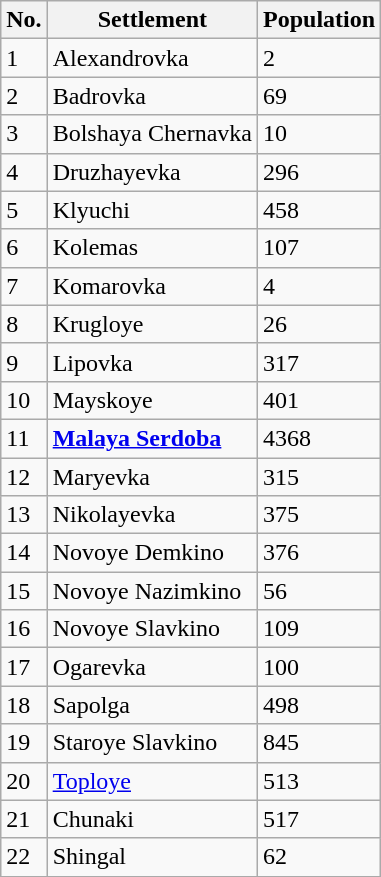<table class="wikitable">
<tr>
<th>No.</th>
<th>Settlement</th>
<th>Population</th>
</tr>
<tr>
<td>1</td>
<td>Alexandrovka</td>
<td>2</td>
</tr>
<tr>
<td>2</td>
<td>Badrovka</td>
<td>69</td>
</tr>
<tr>
<td>3</td>
<td>Bolshaya Chernavka</td>
<td>10</td>
</tr>
<tr>
<td>4</td>
<td>Druzhayevka</td>
<td>296</td>
</tr>
<tr>
<td>5</td>
<td>Klyuchi</td>
<td>458</td>
</tr>
<tr>
<td>6</td>
<td>Kolemas</td>
<td>107</td>
</tr>
<tr>
<td>7</td>
<td>Komarovka</td>
<td>4</td>
</tr>
<tr>
<td>8</td>
<td>Krugloye</td>
<td>26</td>
</tr>
<tr>
<td>9</td>
<td>Lipovka</td>
<td>317</td>
</tr>
<tr>
<td>10</td>
<td>Mayskoye</td>
<td>401</td>
</tr>
<tr>
<td>11</td>
<td><strong><a href='#'>Malaya Serdoba</a></strong></td>
<td>4368</td>
</tr>
<tr>
<td>12</td>
<td>Maryevka</td>
<td>315</td>
</tr>
<tr>
<td>13</td>
<td>Nikolayevka</td>
<td>375</td>
</tr>
<tr>
<td>14</td>
<td>Novoye Demkino</td>
<td>376</td>
</tr>
<tr>
<td>15</td>
<td>Novoye Nazimkino</td>
<td>56</td>
</tr>
<tr>
<td>16</td>
<td>Novoye Slavkino</td>
<td>109</td>
</tr>
<tr>
<td>17</td>
<td>Ogarevka</td>
<td>100</td>
</tr>
<tr>
<td>18</td>
<td>Sapolga</td>
<td>498</td>
</tr>
<tr>
<td>19</td>
<td>Staroye Slavkino</td>
<td>845</td>
</tr>
<tr>
<td>20</td>
<td><a href='#'>Toploye</a></td>
<td>513</td>
</tr>
<tr>
<td>21</td>
<td>Chunaki</td>
<td>517</td>
</tr>
<tr>
<td>22</td>
<td>Shingal</td>
<td>62</td>
</tr>
</table>
